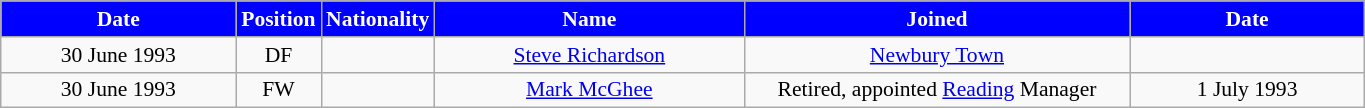<table class="wikitable"  style="text-align:center; font-size:90%; ">
<tr>
<th style="background:#00f; color:white; width:150px;">Date</th>
<th style="background:#00f; color:white; width:50px;">Position</th>
<th style="background:#00f; color:white; width:50px;">Nationality</th>
<th style="background:#00f; color:white; width:200px;">Name</th>
<th style="background:#00f; color:white; width:250px;">Joined</th>
<th style="background:#00f; color:white; width:150px;">Date</th>
</tr>
<tr>
<td>30 June 1993</td>
<td>DF</td>
<td></td>
<td><a href='#'>Steve Richardson</a></td>
<td><a href='#'>Newbury Town</a></td>
<td></td>
</tr>
<tr>
<td>30 June 1993</td>
<td>FW</td>
<td></td>
<td><a href='#'>Mark McGhee</a></td>
<td>Retired, appointed <a href='#'>Reading</a> Manager</td>
<td>1 July 1993</td>
</tr>
</table>
